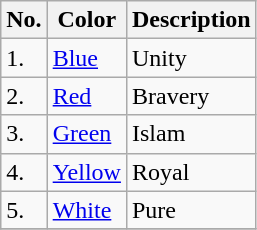<table class="wikitable" style="margin-left:3em; margin-right:auto">
<tr>
<th>No.</th>
<th>Color</th>
<th>Description</th>
</tr>
<tr>
<td>1.</td>
<td><a href='#'>Blue</a></td>
<td>Unity</td>
</tr>
<tr>
<td>2.</td>
<td><a href='#'>Red</a></td>
<td>Bravery</td>
</tr>
<tr>
<td>3.</td>
<td><a href='#'>Green</a></td>
<td>Islam</td>
</tr>
<tr>
<td>4.</td>
<td><a href='#'>Yellow</a></td>
<td>Royal</td>
</tr>
<tr>
<td>5.</td>
<td><a href='#'>White</a></td>
<td>Pure</td>
</tr>
<tr>
</tr>
</table>
